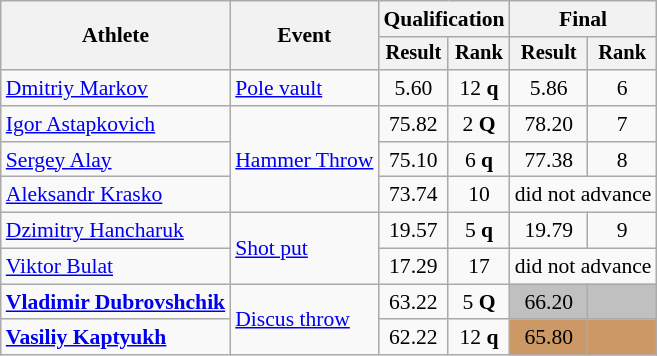<table class=wikitable style=font-size:90%;text-align:center>
<tr>
<th rowspan=2>Athlete</th>
<th rowspan=2>Event</th>
<th colspan=2>Qualification</th>
<th colspan=2>Final</th>
</tr>
<tr style=font-size:95%>
<th>Result</th>
<th>Rank</th>
<th>Result</th>
<th>Rank</th>
</tr>
<tr>
<td align=left><a href='#'>Dmitriy Markov</a></td>
<td align=left><a href='#'>Pole vault</a></td>
<td>5.60</td>
<td>12 <strong>q</strong></td>
<td>5.86</td>
<td>6</td>
</tr>
<tr>
<td align=left><a href='#'>Igor Astapkovich</a></td>
<td align=left rowspan=3><a href='#'>Hammer Throw</a></td>
<td>75.82</td>
<td>2 <strong>Q</strong></td>
<td>78.20</td>
<td>7</td>
</tr>
<tr>
<td align=left><a href='#'>Sergey Alay</a></td>
<td>75.10</td>
<td>6 <strong>q</strong></td>
<td>77.38</td>
<td>8</td>
</tr>
<tr>
<td align=left><a href='#'>Aleksandr Krasko</a></td>
<td>73.74</td>
<td>10</td>
<td colspan=2>did not advance</td>
</tr>
<tr>
<td align=left><a href='#'>Dzimitry Hancharuk</a></td>
<td align=left rowspan=2><a href='#'>Shot put</a></td>
<td>19.57</td>
<td>5 <strong>q</strong></td>
<td>19.79</td>
<td>9</td>
</tr>
<tr>
<td align=left><a href='#'>Viktor Bulat</a></td>
<td>17.29</td>
<td>17</td>
<td colspan=2>did not advance</td>
</tr>
<tr>
<td align=left><strong><a href='#'>Vladimir Dubrovshchik</a></strong></td>
<td align=left rowspan=2><a href='#'>Discus throw</a></td>
<td>63.22</td>
<td>5 <strong>Q</strong></td>
<td align="center" bgcolor='silver'>66.20</td>
<td align="center" bgcolor='silver'></td>
</tr>
<tr>
<td align=left><strong><a href='#'>Vasiliy Kaptyukh</a></strong></td>
<td>62.22</td>
<td>12 <strong>q</strong></td>
<td align="center" bgcolor='cc9966'>65.80</td>
<td align="center" bgcolor='cc9966'></td>
</tr>
</table>
